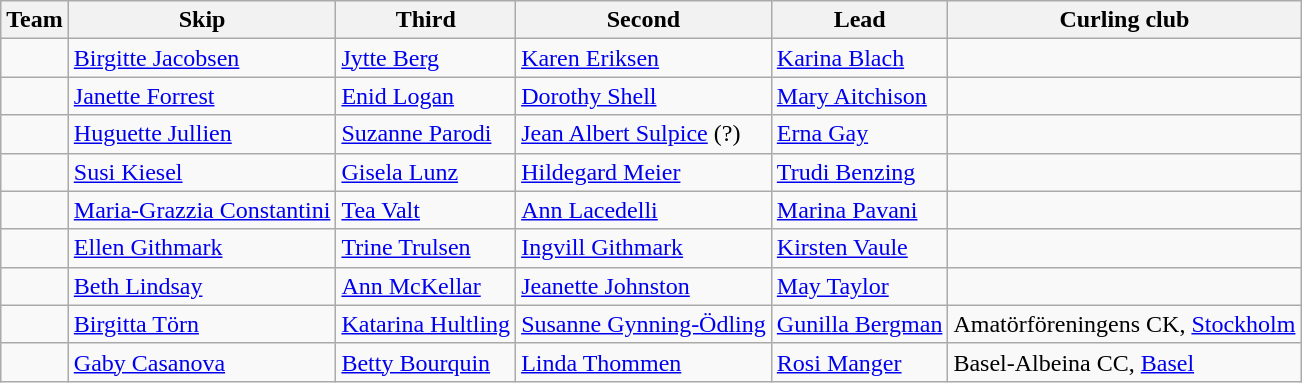<table class="wikitable">
<tr>
<th>Team</th>
<th>Skip</th>
<th>Third</th>
<th>Second</th>
<th>Lead</th>
<th>Curling club</th>
</tr>
<tr>
<td></td>
<td><a href='#'>Birgitte Jacobsen</a></td>
<td><a href='#'>Jytte Berg</a></td>
<td><a href='#'>Karen Eriksen</a></td>
<td><a href='#'>Karina Blach</a></td>
<td></td>
</tr>
<tr>
<td></td>
<td><a href='#'>Janette Forrest</a></td>
<td><a href='#'>Enid Logan</a></td>
<td><a href='#'>Dorothy Shell</a></td>
<td><a href='#'>Mary Aitchison</a></td>
<td></td>
</tr>
<tr>
<td></td>
<td><a href='#'>Huguette Jullien</a></td>
<td><a href='#'>Suzanne Parodi</a></td>
<td><a href='#'>Jean Albert Sulpice</a> (?)</td>
<td><a href='#'>Erna Gay</a></td>
<td></td>
</tr>
<tr>
<td></td>
<td><a href='#'>Susi Kiesel</a></td>
<td><a href='#'>Gisela Lunz</a></td>
<td><a href='#'>Hildegard Meier</a></td>
<td><a href='#'>Trudi Benzing</a></td>
<td></td>
</tr>
<tr>
<td></td>
<td><a href='#'>Maria-Grazzia Constantini</a></td>
<td><a href='#'>Tea Valt</a></td>
<td><a href='#'>Ann Lacedelli</a></td>
<td><a href='#'>Marina Pavani</a></td>
<td></td>
</tr>
<tr>
<td></td>
<td><a href='#'>Ellen Githmark</a></td>
<td><a href='#'>Trine Trulsen</a></td>
<td><a href='#'>Ingvill Githmark</a></td>
<td><a href='#'>Kirsten Vaule</a></td>
<td></td>
</tr>
<tr>
<td></td>
<td><a href='#'>Beth Lindsay</a></td>
<td><a href='#'>Ann McKellar</a></td>
<td><a href='#'>Jeanette Johnston</a></td>
<td><a href='#'>May Taylor</a></td>
<td></td>
</tr>
<tr>
<td></td>
<td><a href='#'>Birgitta Törn</a></td>
<td><a href='#'>Katarina Hultling</a></td>
<td><a href='#'>Susanne Gynning-Ödling</a></td>
<td><a href='#'>Gunilla Bergman</a></td>
<td>Amatörföreningens CK, <a href='#'>Stockholm</a></td>
</tr>
<tr>
<td></td>
<td><a href='#'>Gaby Casanova</a></td>
<td><a href='#'>Betty Bourquin</a></td>
<td><a href='#'>Linda Thommen</a></td>
<td><a href='#'>Rosi Manger</a></td>
<td>Basel-Albeina CC, <a href='#'>Basel</a></td>
</tr>
</table>
